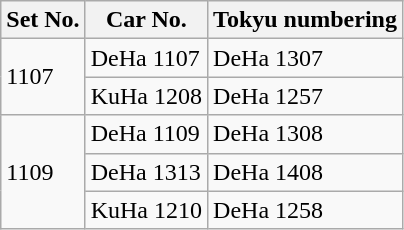<table class="wikitable">
<tr>
<th>Set No.</th>
<th>Car No.</th>
<th>Tokyu numbering</th>
</tr>
<tr>
<td rowspan=2>1107</td>
<td>DeHa 1107</td>
<td>DeHa 1307</td>
</tr>
<tr>
<td>KuHa 1208</td>
<td>DeHa 1257</td>
</tr>
<tr>
<td rowspan=3>1109</td>
<td>DeHa 1109</td>
<td>DeHa 1308</td>
</tr>
<tr>
<td>DeHa 1313</td>
<td>DeHa 1408</td>
</tr>
<tr>
<td>KuHa 1210</td>
<td>DeHa 1258</td>
</tr>
</table>
